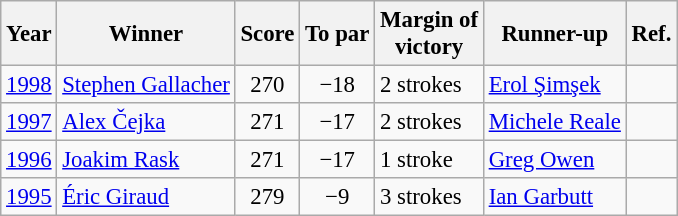<table class="wikitable" style="font-size:95%;">
<tr>
<th>Year</th>
<th>Winner</th>
<th>Score</th>
<th>To par</th>
<th>Margin of<br>victory</th>
<th>Runner-up</th>
<th>Ref.</th>
</tr>
<tr>
<td><a href='#'>1998</a></td>
<td> <a href='#'>Stephen Gallacher</a></td>
<td align=center>270</td>
<td align=center>−18</td>
<td>2 strokes</td>
<td> <a href='#'>Erol Şimşek</a></td>
<td></td>
</tr>
<tr>
<td><a href='#'>1997</a></td>
<td> <a href='#'>Alex Čejka</a></td>
<td align=center>271</td>
<td align=center>−17</td>
<td>2 strokes</td>
<td> <a href='#'>Michele Reale</a></td>
<td></td>
</tr>
<tr>
<td><a href='#'>1996</a></td>
<td> <a href='#'>Joakim Rask</a></td>
<td align=center>271</td>
<td align=center>−17</td>
<td>1 stroke</td>
<td> <a href='#'>Greg Owen</a></td>
<td></td>
</tr>
<tr>
<td><a href='#'>1995</a></td>
<td> <a href='#'>Éric Giraud</a></td>
<td align=center>279</td>
<td align=center>−9</td>
<td>3 strokes</td>
<td> <a href='#'>Ian Garbutt</a></td>
<td></td>
</tr>
</table>
